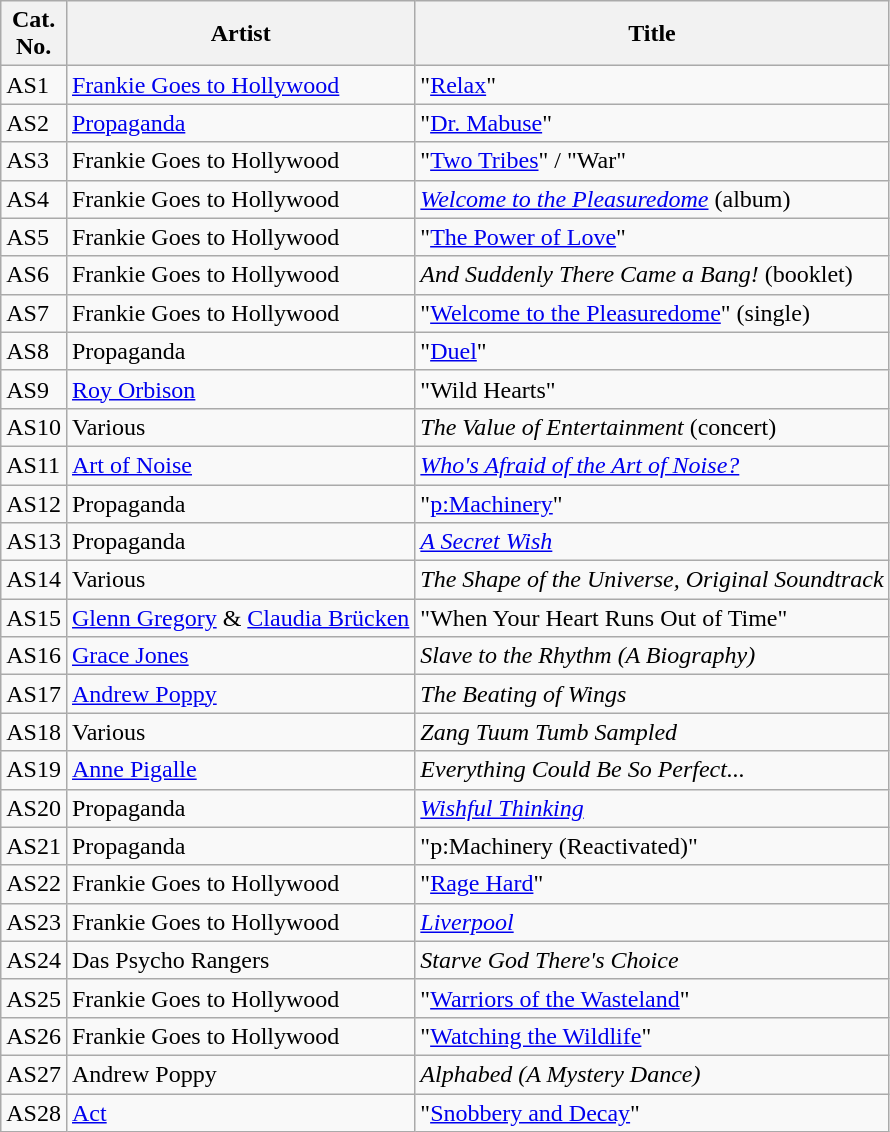<table class="wikitable sortable">
<tr>
<th>Cat.<br>No.</th>
<th>Artist</th>
<th>Title</th>
</tr>
<tr>
<td>AS1</td>
<td><a href='#'>Frankie Goes to Hollywood</a></td>
<td>"<a href='#'>Relax</a>"</td>
</tr>
<tr>
<td>AS2</td>
<td><a href='#'>Propaganda</a></td>
<td>"<a href='#'>Dr. Mabuse</a>"</td>
</tr>
<tr>
<td>AS3</td>
<td>Frankie Goes to Hollywood</td>
<td>"<a href='#'>Two Tribes</a>" / "War"</td>
</tr>
<tr>
<td>AS4</td>
<td>Frankie Goes to Hollywood</td>
<td><em><a href='#'>Welcome to the Pleasuredome</a></em> (album)</td>
</tr>
<tr>
<td>AS5</td>
<td>Frankie Goes to Hollywood</td>
<td>"<a href='#'>The Power of Love</a>"</td>
</tr>
<tr>
<td>AS6</td>
<td>Frankie Goes to Hollywood</td>
<td><em>And Suddenly There Came a Bang!</em> (booklet)</td>
</tr>
<tr>
<td>AS7</td>
<td>Frankie Goes to Hollywood</td>
<td>"<a href='#'>Welcome to the Pleasuredome</a>" (single)</td>
</tr>
<tr>
<td>AS8</td>
<td>Propaganda</td>
<td>"<a href='#'>Duel</a>"</td>
</tr>
<tr>
<td>AS9</td>
<td><a href='#'>Roy Orbison</a></td>
<td>"Wild Hearts"</td>
</tr>
<tr>
<td>AS10</td>
<td>Various</td>
<td><em>The Value of Entertainment</em> (concert)</td>
</tr>
<tr>
<td>AS11</td>
<td><a href='#'>Art of Noise</a></td>
<td><em><a href='#'>Who's Afraid of the Art of Noise?</a></em></td>
</tr>
<tr>
<td>AS12</td>
<td>Propaganda</td>
<td>"<a href='#'>p:Machinery</a>"</td>
</tr>
<tr>
<td>AS13</td>
<td>Propaganda</td>
<td><em><a href='#'>A Secret Wish</a></em></td>
</tr>
<tr>
<td>AS14</td>
<td>Various</td>
<td><em>The Shape of the Universe, Original Soundtrack</em></td>
</tr>
<tr>
<td>AS15</td>
<td><a href='#'>Glenn Gregory</a> & <a href='#'>Claudia Brücken</a></td>
<td>"When Your Heart Runs Out of Time"</td>
</tr>
<tr>
<td>AS16</td>
<td><a href='#'>Grace Jones</a></td>
<td><em>Slave to the Rhythm (A Biography)</em></td>
</tr>
<tr>
<td>AS17</td>
<td><a href='#'>Andrew Poppy</a></td>
<td><em>The Beating of Wings</em></td>
</tr>
<tr>
<td>AS18</td>
<td>Various</td>
<td><em>Zang Tuum Tumb Sampled</em></td>
</tr>
<tr>
<td>AS19</td>
<td><a href='#'>Anne Pigalle</a></td>
<td><em>Everything Could Be So Perfect...</em></td>
</tr>
<tr>
<td>AS20</td>
<td>Propaganda</td>
<td><em><a href='#'>Wishful Thinking</a></em></td>
</tr>
<tr>
<td>AS21</td>
<td>Propaganda</td>
<td>"p:Machinery (Reactivated)"</td>
</tr>
<tr>
<td>AS22</td>
<td>Frankie Goes to Hollywood</td>
<td>"<a href='#'>Rage Hard</a>"</td>
</tr>
<tr>
<td>AS23</td>
<td>Frankie Goes to Hollywood</td>
<td><em><a href='#'>Liverpool</a></em></td>
</tr>
<tr>
<td>AS24</td>
<td>Das Psycho Rangers</td>
<td><em>Starve God There's Choice</em></td>
</tr>
<tr>
<td>AS25</td>
<td>Frankie Goes to Hollywood</td>
<td>"<a href='#'>Warriors of the Wasteland</a>"</td>
</tr>
<tr>
<td>AS26</td>
<td>Frankie Goes to Hollywood</td>
<td>"<a href='#'>Watching the Wildlife</a>"</td>
</tr>
<tr>
<td>AS27</td>
<td>Andrew Poppy</td>
<td><em>Alphabed (A Mystery Dance)</em></td>
</tr>
<tr>
<td>AS28</td>
<td><a href='#'>Act</a></td>
<td>"<a href='#'>Snobbery and Decay</a>"</td>
</tr>
</table>
